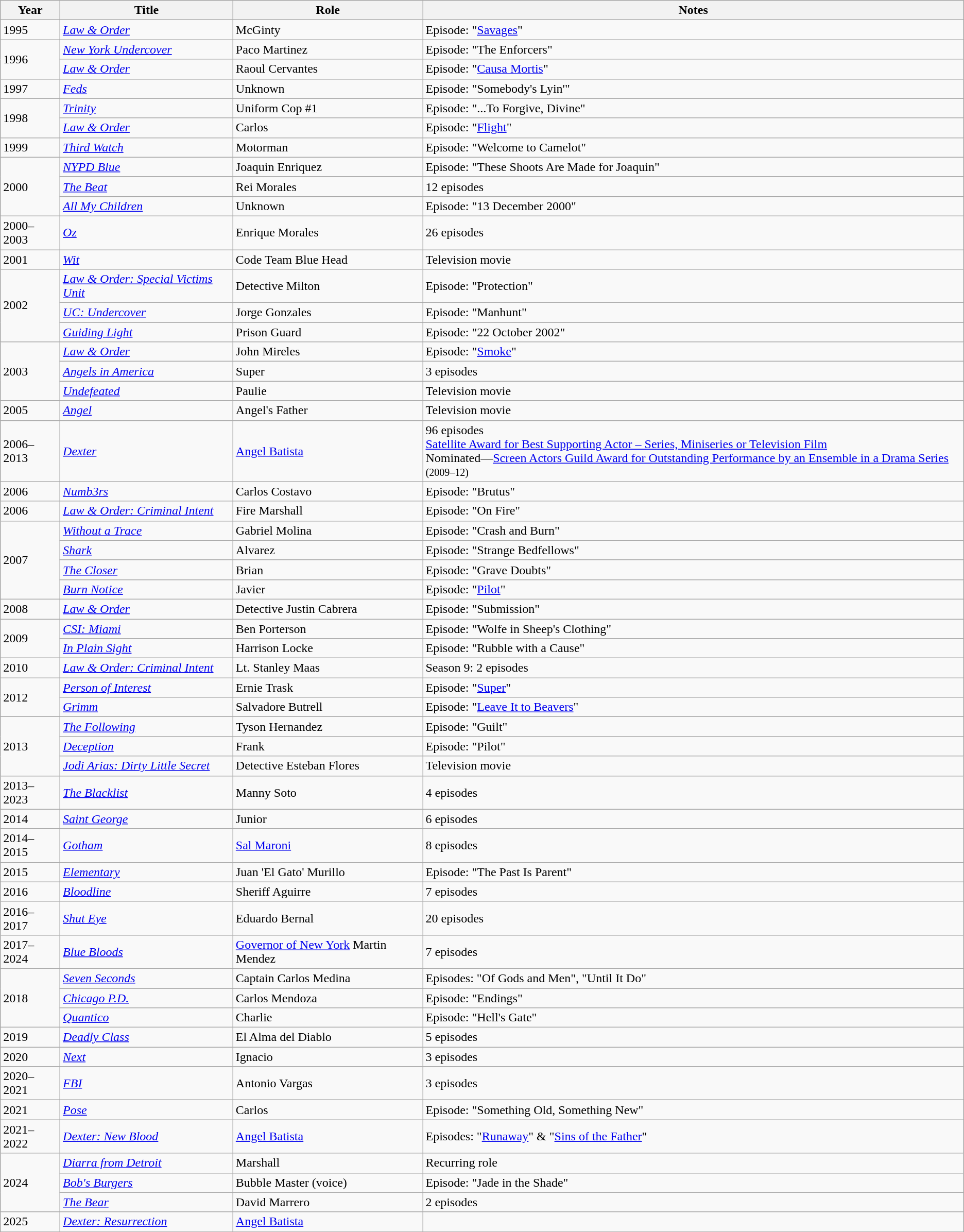<table class="wikitable sortable">
<tr>
<th>Year</th>
<th>Title</th>
<th>Role</th>
<th>Notes</th>
</tr>
<tr>
<td>1995</td>
<td><em><a href='#'>Law & Order</a></em></td>
<td>McGinty</td>
<td>Episode: "<a href='#'>Savages</a>"</td>
</tr>
<tr>
<td rowspan="2">1996</td>
<td><em><a href='#'>New York Undercover</a></em></td>
<td>Paco Martinez</td>
<td>Episode: "The Enforcers"</td>
</tr>
<tr>
<td><em><a href='#'>Law & Order</a></em></td>
<td>Raoul Cervantes</td>
<td>Episode: "<a href='#'>Causa Mortis</a>"</td>
</tr>
<tr>
<td>1997</td>
<td><em><a href='#'>Feds</a></em></td>
<td>Unknown</td>
<td>Episode: "Somebody's Lyin'"</td>
</tr>
<tr>
<td rowspan="2">1998</td>
<td><em><a href='#'>Trinity</a></em></td>
<td>Uniform Cop #1</td>
<td>Episode: "...To Forgive, Divine"</td>
</tr>
<tr>
<td><em><a href='#'>Law & Order</a></em></td>
<td>Carlos</td>
<td>Episode: "<a href='#'>Flight</a>"</td>
</tr>
<tr>
<td>1999</td>
<td><em><a href='#'>Third Watch</a></em></td>
<td>Motorman</td>
<td>Episode: "Welcome to Camelot"</td>
</tr>
<tr>
<td rowspan="3">2000</td>
<td><em><a href='#'>NYPD Blue</a></em></td>
<td>Joaquin Enriquez</td>
<td>Episode: "These Shoots Are Made for Joaquin"</td>
</tr>
<tr>
<td><em><a href='#'>The Beat</a></em></td>
<td>Rei Morales</td>
<td>12 episodes</td>
</tr>
<tr>
<td><em><a href='#'>All My Children</a></em></td>
<td>Unknown</td>
<td>Episode: "13 December 2000"</td>
</tr>
<tr>
<td>2000–2003</td>
<td><em><a href='#'>Oz</a></em></td>
<td>Enrique Morales</td>
<td>26 episodes</td>
</tr>
<tr>
<td>2001</td>
<td><em><a href='#'>Wit</a></em></td>
<td>Code Team Blue Head</td>
<td>Television movie</td>
</tr>
<tr>
<td rowspan="3">2002</td>
<td><em><a href='#'>Law & Order: Special Victims Unit</a></em></td>
<td>Detective Milton</td>
<td>Episode: "Protection"</td>
</tr>
<tr>
<td><em><a href='#'>UC: Undercover</a></em></td>
<td>Jorge Gonzales</td>
<td>Episode: "Manhunt"</td>
</tr>
<tr>
<td><em><a href='#'>Guiding Light</a></em></td>
<td>Prison Guard</td>
<td>Episode: "22 October 2002"</td>
</tr>
<tr>
<td rowspan="3">2003</td>
<td><em><a href='#'>Law & Order</a></em></td>
<td>John Mireles</td>
<td>Episode: "<a href='#'>Smoke</a>"</td>
</tr>
<tr>
<td><em><a href='#'>Angels in America</a></em></td>
<td>Super</td>
<td>3 episodes</td>
</tr>
<tr>
<td><em><a href='#'>Undefeated</a></em></td>
<td>Paulie</td>
<td>Television movie</td>
</tr>
<tr>
<td>2005</td>
<td><em><a href='#'>Angel</a></em></td>
<td>Angel's Father</td>
<td>Television movie</td>
</tr>
<tr>
<td>2006–2013</td>
<td><em><a href='#'>Dexter</a></em></td>
<td><a href='#'>Angel Batista</a></td>
<td>96 episodes<br><a href='#'>Satellite Award for Best Supporting Actor – Series, Miniseries or Television Film</a><br>Nominated—<a href='#'>Screen Actors Guild Award for Outstanding Performance by an Ensemble in a Drama Series</a> <small>(2009–12)</small></td>
</tr>
<tr>
<td>2006</td>
<td><em><a href='#'>Numb3rs</a></em></td>
<td>Carlos Costavo</td>
<td>Episode: "Brutus"</td>
</tr>
<tr>
<td>2006</td>
<td><em><a href='#'>Law & Order: Criminal Intent</a></em></td>
<td>Fire Marshall</td>
<td>Episode: "On Fire"</td>
</tr>
<tr>
<td rowspan="4">2007</td>
<td><em><a href='#'>Without a Trace</a></em></td>
<td>Gabriel Molina</td>
<td>Episode: "Crash and Burn"</td>
</tr>
<tr>
<td><em><a href='#'>Shark</a></em></td>
<td>Alvarez</td>
<td>Episode: "Strange Bedfellows"</td>
</tr>
<tr>
<td><em><a href='#'>The Closer</a></em></td>
<td>Brian</td>
<td>Episode: "Grave Doubts"</td>
</tr>
<tr>
<td><em><a href='#'>Burn Notice</a></em></td>
<td>Javier</td>
<td>Episode: "<a href='#'>Pilot</a>"</td>
</tr>
<tr>
<td>2008</td>
<td><em><a href='#'>Law & Order</a></em></td>
<td>Detective Justin Cabrera</td>
<td>Episode: "Submission"</td>
</tr>
<tr>
<td rowspan="2">2009</td>
<td><em><a href='#'>CSI: Miami</a></em></td>
<td>Ben Porterson</td>
<td>Episode: "Wolfe in Sheep's Clothing"</td>
</tr>
<tr>
<td><em><a href='#'>In Plain Sight</a></em></td>
<td>Harrison Locke</td>
<td>Episode: "Rubble with a Cause"</td>
</tr>
<tr>
<td>2010</td>
<td><em><a href='#'>Law & Order: Criminal Intent</a></em></td>
<td>Lt. Stanley Maas</td>
<td>Season 9: 2 episodes</td>
</tr>
<tr>
<td rowspan="2">2012</td>
<td><em><a href='#'>Person of Interest</a></em></td>
<td>Ernie Trask</td>
<td>Episode: "<a href='#'>Super</a>"</td>
</tr>
<tr>
<td><em><a href='#'>Grimm</a></em></td>
<td>Salvadore Butrell</td>
<td>Episode: "<a href='#'>Leave It to Beavers</a>"</td>
</tr>
<tr>
<td rowspan="3">2013</td>
<td><em><a href='#'>The Following</a></em></td>
<td>Tyson Hernandez</td>
<td>Episode: "Guilt"</td>
</tr>
<tr>
<td><em><a href='#'>Deception</a></em></td>
<td>Frank</td>
<td>Episode: "Pilot"</td>
</tr>
<tr>
<td><em><a href='#'>Jodi Arias: Dirty Little Secret</a></em></td>
<td>Detective Esteban Flores</td>
<td>Television movie</td>
</tr>
<tr>
<td>2013–2023</td>
<td><em><a href='#'>The Blacklist</a></em></td>
<td>Manny Soto</td>
<td>4 episodes</td>
</tr>
<tr>
<td>2014</td>
<td><em><a href='#'>Saint George</a></em></td>
<td>Junior</td>
<td>6 episodes</td>
</tr>
<tr>
<td>2014–2015</td>
<td><em><a href='#'>Gotham</a></em></td>
<td><a href='#'>Sal Maroni</a></td>
<td>8 episodes</td>
</tr>
<tr>
<td>2015</td>
<td><em><a href='#'>Elementary</a></em></td>
<td>Juan 'El Gato' Murillo</td>
<td>Episode: "The Past Is Parent"</td>
</tr>
<tr>
<td>2016</td>
<td><em><a href='#'>Bloodline</a></em></td>
<td>Sheriff Aguirre</td>
<td>7 episodes</td>
</tr>
<tr>
<td>2016–2017</td>
<td><em><a href='#'>Shut Eye</a></em></td>
<td>Eduardo Bernal</td>
<td>20 episodes</td>
</tr>
<tr>
<td>2017–2024</td>
<td><em><a href='#'>Blue Bloods</a></em></td>
<td><a href='#'>Governor of New York</a> Martin Mendez</td>
<td>7 episodes</td>
</tr>
<tr>
<td rowspan="3">2018</td>
<td><em><a href='#'>Seven Seconds</a></em></td>
<td>Captain Carlos Medina</td>
<td>Episodes: "Of Gods and Men", "Until It Do"</td>
</tr>
<tr>
<td><em><a href='#'>Chicago P.D.</a></em></td>
<td>Carlos Mendoza</td>
<td>Episode: "Endings"</td>
</tr>
<tr>
<td><em><a href='#'>Quantico</a></em></td>
<td>Charlie</td>
<td>Episode: "Hell's Gate"</td>
</tr>
<tr>
<td>2019</td>
<td><em><a href='#'>Deadly Class</a></em></td>
<td>El Alma del Diablo</td>
<td>5 episodes</td>
</tr>
<tr>
<td>2020</td>
<td><em><a href='#'>Next</a></em></td>
<td>Ignacio</td>
<td>3 episodes</td>
</tr>
<tr>
<td>2020–2021</td>
<td><em><a href='#'>FBI</a></em></td>
<td>Antonio Vargas</td>
<td>3 episodes</td>
</tr>
<tr>
<td>2021</td>
<td><em><a href='#'>Pose</a></em></td>
<td>Carlos</td>
<td>Episode: "Something Old, Something New"</td>
</tr>
<tr>
<td>2021–2022</td>
<td><em><a href='#'>Dexter: New Blood</a></em></td>
<td><a href='#'>Angel Batista</a></td>
<td>Episodes: "<a href='#'>Runaway</a>" & "<a href='#'>Sins of the Father</a>"</td>
</tr>
<tr>
<td rowspan="3">2024</td>
<td><em><a href='#'>Diarra from Detroit</a></em></td>
<td>Marshall</td>
<td>Recurring role</td>
</tr>
<tr>
<td><em><a href='#'>Bob's Burgers</a></em></td>
<td>Bubble Master (voice)</td>
<td>Episode: "Jade in the Shade"</td>
</tr>
<tr>
<td><em><a href='#'>The Bear</a></em></td>
<td>David Marrero</td>
<td>2 episodes</td>
</tr>
<tr>
<td>2025</td>
<td><em><a href='#'>Dexter: Resurrection</a></em></td>
<td><a href='#'>Angel Batista</a></td>
<td></td>
</tr>
</table>
